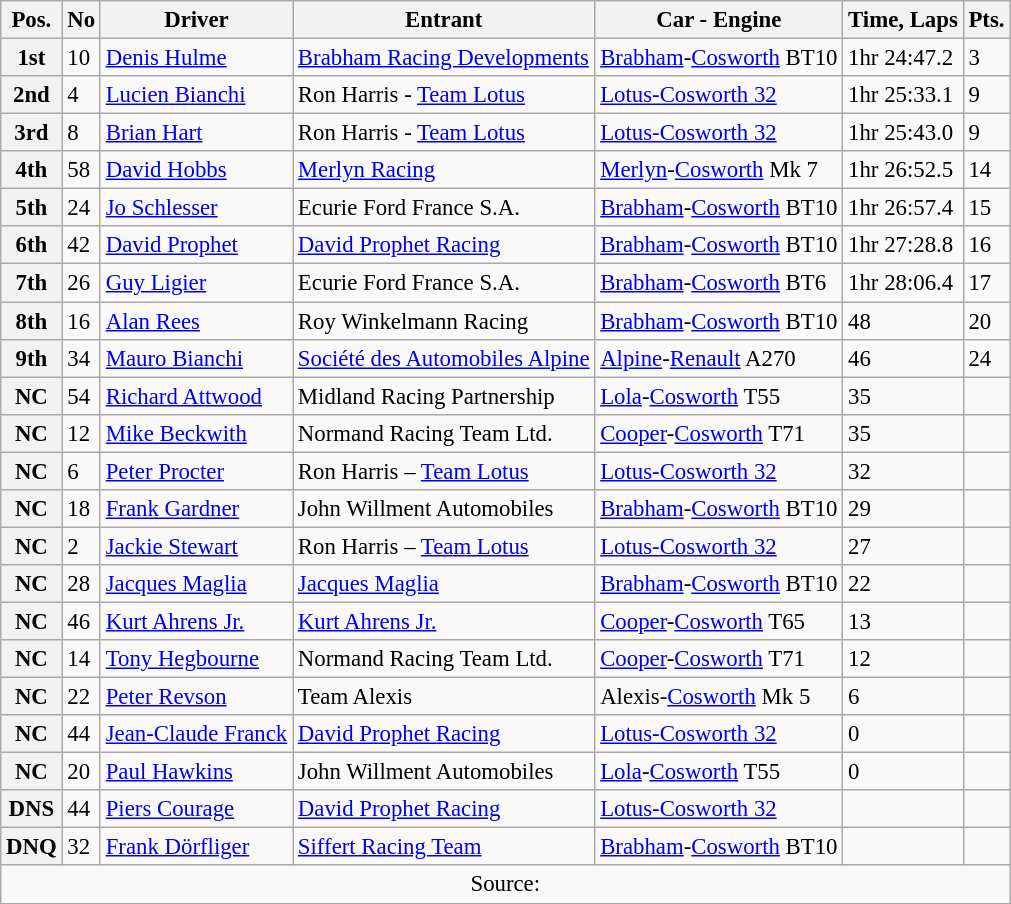<table class="wikitable" style="font-size: 95%">
<tr>
<th>Pos.</th>
<th>No</th>
<th>Driver</th>
<th>Entrant</th>
<th>Car - Engine</th>
<th>Time, Laps</th>
<th>Pts.</th>
</tr>
<tr>
<th>1st</th>
<td>10</td>
<td> <a href='#'>Denis Hulme</a></td>
<td><a href='#'>Brabham Racing Developments</a></td>
<td><a href='#'>Brabham</a>-<a href='#'>Cosworth</a> BT10</td>
<td>1hr 24:47.2</td>
<td>3</td>
</tr>
<tr>
<th>2nd</th>
<td>4</td>
<td> <a href='#'>Lucien Bianchi</a></td>
<td>Ron Harris - <a href='#'>Team Lotus</a></td>
<td><a href='#'>Lotus-Cosworth 32</a></td>
<td>1hr 25:33.1</td>
<td>9</td>
</tr>
<tr>
<th>3rd</th>
<td>8</td>
<td> <a href='#'>Brian Hart</a></td>
<td>Ron Harris - <a href='#'>Team Lotus</a></td>
<td><a href='#'>Lotus-Cosworth 32</a></td>
<td>1hr 25:43.0</td>
<td>9</td>
</tr>
<tr>
<th>4th</th>
<td>58</td>
<td> <a href='#'>David Hobbs</a></td>
<td><a href='#'>Merlyn Racing</a></td>
<td><a href='#'>Merlyn</a>-<a href='#'>Cosworth</a> Mk 7</td>
<td>1hr 26:52.5</td>
<td>14</td>
</tr>
<tr>
<th>5th</th>
<td>24</td>
<td> <a href='#'>Jo Schlesser</a></td>
<td>Ecurie Ford France S.A.</td>
<td><a href='#'>Brabham</a>-<a href='#'>Cosworth</a> BT10</td>
<td>1hr 26:57.4</td>
<td>15</td>
</tr>
<tr>
<th>6th</th>
<td>42</td>
<td> <a href='#'>David Prophet</a></td>
<td><a href='#'>David Prophet Racing</a></td>
<td><a href='#'>Brabham</a>-<a href='#'>Cosworth</a> BT10</td>
<td>1hr 27:28.8</td>
<td>16</td>
</tr>
<tr>
<th>7th</th>
<td>26</td>
<td> <a href='#'>Guy Ligier</a></td>
<td>Ecurie Ford France S.A.</td>
<td><a href='#'>Brabham</a>-<a href='#'>Cosworth</a> BT6</td>
<td>1hr 28:06.4</td>
<td>17</td>
</tr>
<tr>
<th>8th</th>
<td>16</td>
<td> <a href='#'>Alan Rees</a></td>
<td>Roy Winkelmann Racing</td>
<td><a href='#'>Brabham</a>-<a href='#'>Cosworth</a> BT10</td>
<td>48</td>
<td>20</td>
</tr>
<tr>
<th>9th</th>
<td>34</td>
<td> <a href='#'>Mauro Bianchi</a></td>
<td><a href='#'>Société des Automobiles Alpine</a></td>
<td><a href='#'>Alpine</a>-<a href='#'>Renault</a> A270</td>
<td>46</td>
<td>24</td>
</tr>
<tr>
<th>NC</th>
<td>54</td>
<td> <a href='#'>Richard Attwood</a></td>
<td>Midland Racing Partnership</td>
<td><a href='#'>Lola</a>-<a href='#'>Cosworth</a> T55</td>
<td>35</td>
<td></td>
</tr>
<tr>
<th>NC</th>
<td>12</td>
<td> <a href='#'>Mike Beckwith</a></td>
<td>Normand Racing Team Ltd.</td>
<td><a href='#'>Cooper</a>-<a href='#'>Cosworth</a> T71</td>
<td>35</td>
<td></td>
</tr>
<tr>
<th>NC</th>
<td>6</td>
<td> <a href='#'>Peter Procter</a></td>
<td>Ron Harris – <a href='#'>Team Lotus</a></td>
<td><a href='#'>Lotus-Cosworth 32</a></td>
<td>32</td>
<td></td>
</tr>
<tr>
<th>NC</th>
<td>18</td>
<td> <a href='#'>Frank Gardner</a></td>
<td>John Willment Automobiles</td>
<td><a href='#'>Brabham</a>-<a href='#'>Cosworth</a> BT10</td>
<td>29</td>
<td></td>
</tr>
<tr>
<th>NC</th>
<td>2</td>
<td> <a href='#'>Jackie Stewart</a></td>
<td>Ron Harris – <a href='#'>Team Lotus</a></td>
<td><a href='#'>Lotus-Cosworth 32</a></td>
<td>27</td>
<td></td>
</tr>
<tr>
<th>NC</th>
<td>28</td>
<td> <a href='#'>Jacques Maglia</a></td>
<td><a href='#'>Jacques Maglia</a></td>
<td><a href='#'>Brabham</a>-<a href='#'>Cosworth</a> BT10</td>
<td>22</td>
<td></td>
</tr>
<tr>
<th>NC</th>
<td>46</td>
<td> <a href='#'>Kurt Ahrens Jr.</a></td>
<td><a href='#'>Kurt Ahrens Jr.</a></td>
<td><a href='#'>Cooper</a>-<a href='#'>Cosworth</a> T65</td>
<td>13</td>
<td></td>
</tr>
<tr>
<th>NC</th>
<td>14</td>
<td> <a href='#'>Tony Hegbourne</a></td>
<td>Normand Racing Team Ltd.</td>
<td><a href='#'>Cooper</a>-<a href='#'>Cosworth</a> T71</td>
<td>12</td>
<td></td>
</tr>
<tr>
<th>NC</th>
<td>22</td>
<td> <a href='#'>Peter Revson</a></td>
<td>Team Alexis</td>
<td>Alexis-<a href='#'>Cosworth</a> Mk 5</td>
<td>6</td>
<td></td>
</tr>
<tr>
<th>NC</th>
<td>44</td>
<td> <a href='#'>Jean-Claude Franck</a></td>
<td><a href='#'>David Prophet Racing</a></td>
<td><a href='#'>Lotus-Cosworth 32</a></td>
<td>0</td>
<td></td>
</tr>
<tr>
<th>NC</th>
<td>20</td>
<td> <a href='#'>Paul Hawkins</a></td>
<td>John Willment Automobiles</td>
<td><a href='#'>Lola</a>-<a href='#'>Cosworth</a> T55</td>
<td>0</td>
<td></td>
</tr>
<tr>
<th>DNS</th>
<td>44</td>
<td> <a href='#'>Piers Courage</a></td>
<td><a href='#'>David Prophet Racing</a></td>
<td><a href='#'>Lotus-Cosworth 32</a></td>
<td></td>
<td></td>
</tr>
<tr>
<th>DNQ</th>
<td>32</td>
<td> <a href='#'>Frank Dörfliger</a></td>
<td><a href='#'>Siffert Racing Team</a></td>
<td><a href='#'>Brabham</a>-<a href='#'>Cosworth</a> BT10</td>
<td></td>
<td></td>
</tr>
<tr>
<td colspan="7" style="text-align:center;">Source:</td>
</tr>
</table>
